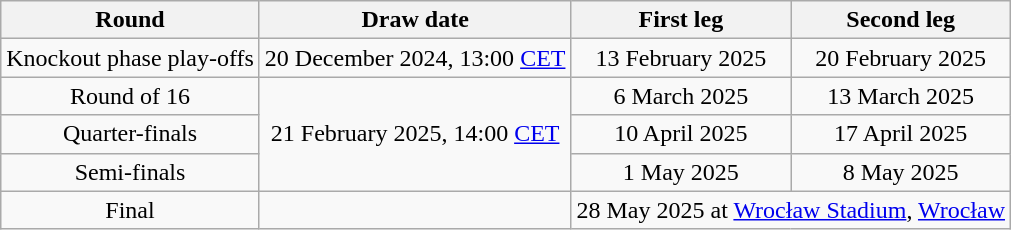<table class="wikitable" style="text-align:center">
<tr>
<th>Round</th>
<th>Draw date</th>
<th>First leg</th>
<th>Second leg</th>
</tr>
<tr>
<td>Knockout phase play-offs</td>
<td>20 December 2024, 13:00 <a href='#'>CET</a></td>
<td>13 February 2025</td>
<td>20 February 2025</td>
</tr>
<tr>
<td>Round of 16</td>
<td rowspan="3">21 February 2025, 14:00 <a href='#'>CET</a></td>
<td>6 March 2025</td>
<td>13 March 2025</td>
</tr>
<tr>
<td>Quarter-finals</td>
<td>10 April 2025</td>
<td>17 April 2025</td>
</tr>
<tr>
<td>Semi-finals</td>
<td>1 May 2025</td>
<td>8 May 2025</td>
</tr>
<tr>
<td>Final</td>
<td></td>
<td colspan="2">28 May 2025 at <a href='#'>Wrocław Stadium</a>, <a href='#'>Wrocław</a></td>
</tr>
</table>
